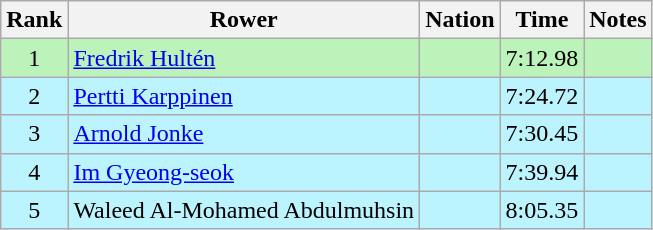<table class="wikitable sortable" style="text-align:center">
<tr>
<th>Rank</th>
<th>Rower</th>
<th>Nation</th>
<th>Time</th>
<th>Notes</th>
</tr>
<tr bgcolor=bbf3bb>
<td>1</td>
<td data-sort-value="Hultén, Fredrik" align=left><a href='#'>Fredrik Hultén</a></td>
<td align=left></td>
<td>7:12.98</td>
<td></td>
</tr>
<tr bgcolor=bbf3ff>
<td>2</td>
<td data-sort-value="Karppinen, Pertti" align=left><a href='#'>Pertti Karppinen</a></td>
<td align=left></td>
<td>7:24.72</td>
<td></td>
</tr>
<tr bgcolor=bbf3ff>
<td>3</td>
<td data-sort-value="Jonke, Arnold" align=left><a href='#'>Arnold Jonke</a></td>
<td align=left></td>
<td>7:30.45</td>
<td></td>
</tr>
<tr bgcolor=bbf3ff>
<td>4</td>
<td align=left><a href='#'>Im Gyeong-seok</a></td>
<td align=left></td>
<td>7:39.94</td>
<td></td>
</tr>
<tr bgcolor=bbf3ff>
<td>5</td>
<td data-sort-value="Abdulmuhsin, Waleed Al-Mohamed" align=left>Waleed Al-Mohamed Abdulmuhsin</td>
<td align=left></td>
<td>8:05.35</td>
<td></td>
</tr>
</table>
